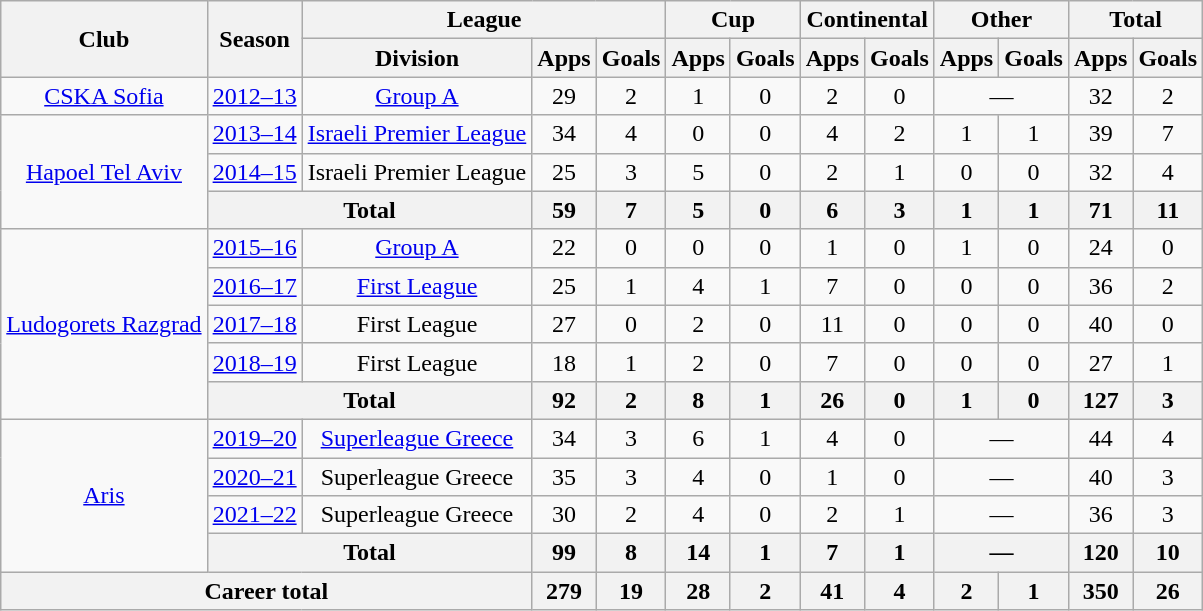<table class="wikitable" style="text-align:center">
<tr>
<th rowspan=2>Club</th>
<th rowspan=2>Season</th>
<th colspan=3>League</th>
<th colspan=2>Cup</th>
<th colspan=2>Continental</th>
<th colspan=2>Other</th>
<th colspan=2>Total</th>
</tr>
<tr>
<th>Division</th>
<th>Apps</th>
<th>Goals</th>
<th>Apps</th>
<th>Goals</th>
<th>Apps</th>
<th>Goals</th>
<th>Apps</th>
<th>Goals</th>
<th>Apps</th>
<th>Goals</th>
</tr>
<tr>
<td><a href='#'>CSKA Sofia</a></td>
<td><a href='#'>2012–13</a></td>
<td><a href='#'>Group A</a></td>
<td>29</td>
<td>2</td>
<td>1</td>
<td>0</td>
<td>2</td>
<td>0</td>
<td colspan="2">—</td>
<td>32</td>
<td>2</td>
</tr>
<tr>
<td rowspan=3><a href='#'>Hapoel Tel Aviv</a></td>
<td><a href='#'>2013–14</a></td>
<td><a href='#'>Israeli Premier League</a></td>
<td>34</td>
<td>4</td>
<td>0</td>
<td>0</td>
<td>4</td>
<td>2</td>
<td>1</td>
<td>1</td>
<td>39</td>
<td>7</td>
</tr>
<tr>
<td><a href='#'>2014–15</a></td>
<td>Israeli Premier League</td>
<td>25</td>
<td>3</td>
<td>5</td>
<td>0</td>
<td>2</td>
<td>1</td>
<td>0</td>
<td>0</td>
<td>32</td>
<td>4</td>
</tr>
<tr>
<th colspan="2">Total</th>
<th>59</th>
<th>7</th>
<th>5</th>
<th>0</th>
<th>6</th>
<th>3</th>
<th>1</th>
<th>1</th>
<th>71</th>
<th>11</th>
</tr>
<tr>
<td rowspan=5><a href='#'>Ludogorets Razgrad</a></td>
<td><a href='#'>2015–16</a></td>
<td><a href='#'>Group A</a></td>
<td>22</td>
<td>0</td>
<td>0</td>
<td>0</td>
<td>1</td>
<td>0</td>
<td>1</td>
<td>0</td>
<td>24</td>
<td>0</td>
</tr>
<tr>
<td><a href='#'>2016–17</a></td>
<td><a href='#'>First League</a></td>
<td>25</td>
<td>1</td>
<td>4</td>
<td>1</td>
<td>7</td>
<td>0</td>
<td>0</td>
<td>0</td>
<td>36</td>
<td>2</td>
</tr>
<tr>
<td><a href='#'>2017–18</a></td>
<td>First League</td>
<td>27</td>
<td>0</td>
<td>2</td>
<td>0</td>
<td>11</td>
<td>0</td>
<td>0</td>
<td>0</td>
<td>40</td>
<td>0</td>
</tr>
<tr>
<td><a href='#'>2018–19</a></td>
<td>First League</td>
<td>18</td>
<td>1</td>
<td>2</td>
<td>0</td>
<td>7</td>
<td>0</td>
<td>0</td>
<td>0</td>
<td>27</td>
<td>1</td>
</tr>
<tr>
<th colspan="2">Total</th>
<th>92</th>
<th>2</th>
<th>8</th>
<th>1</th>
<th>26</th>
<th>0</th>
<th>1</th>
<th>0</th>
<th>127</th>
<th>3</th>
</tr>
<tr>
<td rowspan="4"><a href='#'>Aris</a></td>
<td><a href='#'>2019–20</a></td>
<td><a href='#'>Superleague Greece</a></td>
<td>34</td>
<td>3</td>
<td>6</td>
<td>1</td>
<td>4</td>
<td>0</td>
<td colspan="2">—</td>
<td>44</td>
<td>4</td>
</tr>
<tr>
<td><a href='#'>2020–21</a></td>
<td>Superleague Greece</td>
<td>35</td>
<td>3</td>
<td>4</td>
<td>0</td>
<td>1</td>
<td>0</td>
<td colspan="2">—</td>
<td>40</td>
<td>3</td>
</tr>
<tr>
<td><a href='#'>2021–22</a></td>
<td>Superleague Greece</td>
<td>30</td>
<td>2</td>
<td>4</td>
<td>0</td>
<td>2</td>
<td>1</td>
<td colspan="2">—</td>
<td>36</td>
<td>3</td>
</tr>
<tr>
<th colspan="2">Total</th>
<th>99</th>
<th>8</th>
<th>14</th>
<th>1</th>
<th>7</th>
<th>1</th>
<th colspan="2">—</th>
<th>120</th>
<th>10</th>
</tr>
<tr>
<th colspan="3">Career total</th>
<th>279</th>
<th>19</th>
<th>28</th>
<th>2</th>
<th>41</th>
<th>4</th>
<th>2</th>
<th>1</th>
<th>350</th>
<th>26</th>
</tr>
</table>
